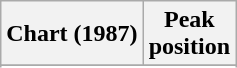<table class="wikitable sortable plainrowheaders" style="text-align:center">
<tr>
<th scope="col">Chart (1987)</th>
<th scope="col">Peak<br> position</th>
</tr>
<tr>
</tr>
<tr>
</tr>
</table>
